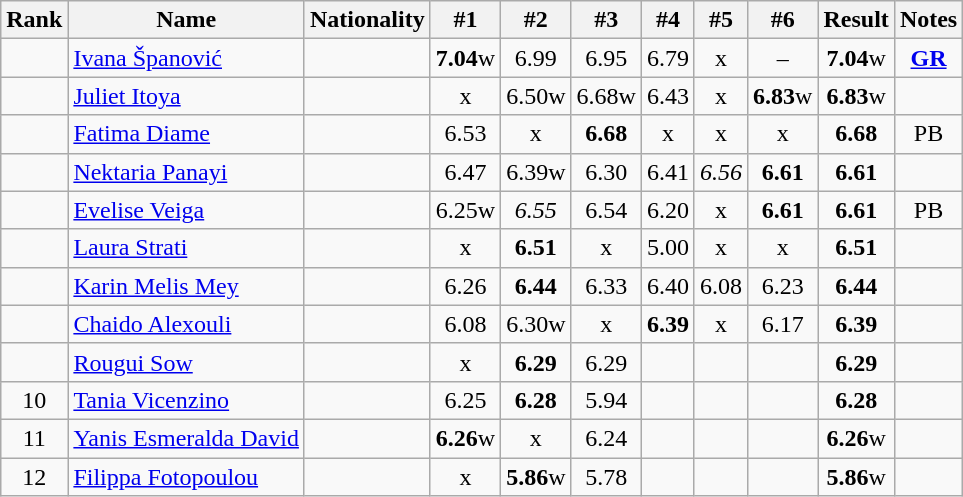<table class="wikitable sortable" style="text-align:center">
<tr>
<th>Rank</th>
<th>Name</th>
<th>Nationality</th>
<th>#1</th>
<th>#2</th>
<th>#3</th>
<th>#4</th>
<th>#5</th>
<th>#6</th>
<th>Result</th>
<th>Notes</th>
</tr>
<tr>
<td></td>
<td align=left><a href='#'>Ivana Španović</a></td>
<td align=left></td>
<td><strong>7.04</strong>w</td>
<td>6.99</td>
<td>6.95</td>
<td>6.79</td>
<td>x</td>
<td>–</td>
<td><strong>7.04</strong>w</td>
<td><strong><a href='#'>GR</a></strong></td>
</tr>
<tr>
<td></td>
<td align=left><a href='#'>Juliet Itoya</a></td>
<td align=left></td>
<td>x</td>
<td>6.50w</td>
<td>6.68w</td>
<td>6.43</td>
<td>x</td>
<td><strong>6.83</strong>w</td>
<td><strong>6.83</strong>w</td>
<td></td>
</tr>
<tr>
<td></td>
<td align=left><a href='#'>Fatima Diame</a></td>
<td align=left></td>
<td>6.53</td>
<td>x</td>
<td><strong>6.68</strong></td>
<td>x</td>
<td>x</td>
<td>x</td>
<td><strong>6.68</strong></td>
<td>PB</td>
</tr>
<tr>
<td></td>
<td align=left><a href='#'>Nektaria Panayi</a></td>
<td align=left></td>
<td>6.47</td>
<td>6.39w</td>
<td>6.30</td>
<td>6.41</td>
<td><em>6.56</em></td>
<td><strong>6.61</strong></td>
<td><strong>6.61</strong></td>
<td></td>
</tr>
<tr>
<td></td>
<td align=left><a href='#'>Evelise Veiga</a></td>
<td align=left></td>
<td>6.25w</td>
<td><em>6.55</em></td>
<td>6.54</td>
<td>6.20</td>
<td>x</td>
<td><strong>6.61</strong></td>
<td><strong>6.61</strong></td>
<td>PB</td>
</tr>
<tr>
<td></td>
<td align=left><a href='#'>Laura Strati</a></td>
<td align=left></td>
<td>x</td>
<td><strong>6.51</strong></td>
<td>x</td>
<td>5.00</td>
<td>x</td>
<td>x</td>
<td><strong>6.51</strong></td>
<td></td>
</tr>
<tr>
<td></td>
<td align=left><a href='#'>Karin Melis Mey</a></td>
<td align=left></td>
<td>6.26</td>
<td><strong>6.44</strong></td>
<td>6.33</td>
<td>6.40</td>
<td>6.08</td>
<td>6.23</td>
<td><strong>6.44</strong></td>
<td></td>
</tr>
<tr>
<td></td>
<td align=left><a href='#'>Chaido Alexouli</a></td>
<td align=left></td>
<td>6.08</td>
<td>6.30w</td>
<td>x</td>
<td><strong>6.39</strong></td>
<td>x</td>
<td>6.17</td>
<td><strong>6.39</strong></td>
<td></td>
</tr>
<tr>
<td></td>
<td align=left><a href='#'>Rougui Sow</a></td>
<td align=left></td>
<td>x</td>
<td><strong>6.29</strong></td>
<td>6.29</td>
<td></td>
<td></td>
<td></td>
<td><strong>6.29</strong></td>
<td></td>
</tr>
<tr>
<td>10</td>
<td align=left><a href='#'>Tania Vicenzino</a></td>
<td align=left></td>
<td>6.25</td>
<td><strong>6.28</strong></td>
<td>5.94</td>
<td></td>
<td></td>
<td></td>
<td><strong>6.28</strong></td>
<td></td>
</tr>
<tr>
<td>11</td>
<td align=left><a href='#'>Yanis Esmeralda David</a></td>
<td align=left></td>
<td><strong>6.26</strong>w</td>
<td>x</td>
<td>6.24</td>
<td></td>
<td></td>
<td></td>
<td><strong>6.26</strong>w</td>
<td></td>
</tr>
<tr>
<td>12</td>
<td align=left><a href='#'>Filippa Fotopoulou</a></td>
<td align=left></td>
<td>x</td>
<td><strong>5.86</strong>w</td>
<td>5.78</td>
<td></td>
<td></td>
<td></td>
<td><strong>5.86</strong>w</td>
<td></td>
</tr>
</table>
